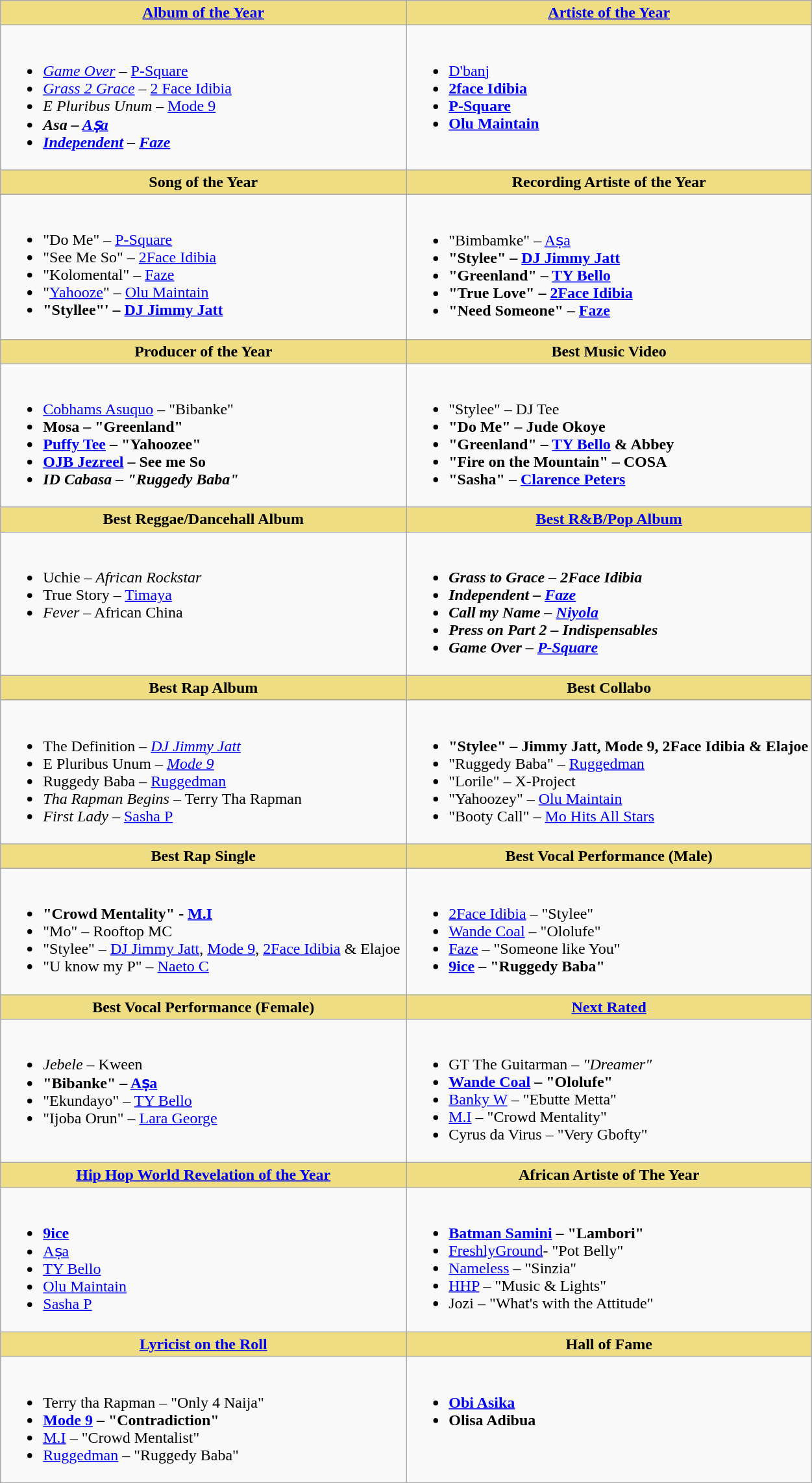<table class="wikitable">
<tr>
<th style="background:#EEDD82; width:50%"><a href='#'>Album of the Year</a></th>
<th style="background:#EEDD82; width:50%"><a href='#'>Artiste of the Year</a></th>
</tr>
<tr>
<td valign="top"><br><ul><li><em><a href='#'>Game Over</a></em> – <a href='#'>P-Square</a></li><li><em><a href='#'>Grass 2 Grace</a></em> – <a href='#'>2 Face Idibia</a></li><li><em>E Pluribus Unum</em> – <a href='#'>Mode 9</a></li><li><strong><em>Asa<em> – <a href='#'>Aṣa</a> <strong></li><li></em><a href='#'>Independent</a><em> – <a href='#'>Faze</a></li></ul></td>
<td valign="top"><br><ul><li></strong><a href='#'>D'banj</a> <strong></li><li><a href='#'>2face Idibia</a></li><li><a href='#'>P-Square</a></li><li><a href='#'>Olu Maintain</a></li></ul></td>
</tr>
<tr>
<th style="background:#EEDD82; width:50%">Song of the Year</th>
<th style="background:#EEDD82; width:50%">Recording Artiste of the Year</th>
</tr>
<tr>
<td valign="top"><br><ul><li>"Do Me" – <a href='#'>P-Square</a></li><li>"See Me So" – <a href='#'>2Face Idibia</a></li><li>"Kolomental" – <a href='#'>Faze</a></li><li></strong>"<a href='#'>Yahooze</a>" – <a href='#'>Olu Maintain</a> <strong></li><li>"Styllee"' – <a href='#'>DJ Jimmy Jatt</a> </li></ul></td>
<td valign="top"><br><ul><li></strong>"Bimbamke" – <a href='#'>Aṣa</a> <strong></li><li>"Stylee" – <a href='#'>DJ Jimmy Jatt</a></li><li>"Greenland" – <a href='#'>TY Bello</a></li><li>"True Love" – <a href='#'>2Face Idibia</a></li><li>"Need Someone" – <a href='#'>Faze</a></li></ul></td>
</tr>
<tr>
<th style="background:#EEDD82; width:50%">Producer of the Year</th>
<th style="background:#EEDD82; width:50%">Best Music Video</th>
</tr>
<tr>
<td valign="top"><br><ul><li></strong><a href='#'>Cobhams Asuquo</a> – "Bibanke" <strong></li><li>Mosa – "Greenland"</li><li><a href='#'>Puffy Tee</a> – "Yahoozee"</li><li><a href='#'>OJB Jezreel</a> – </em>See me So<em></li><li>ID Cabasa – "Ruggedy Baba"</li></ul></td>
<td valign="top"><br><ul><li></strong>"Stylee" – DJ Tee <strong></li><li>"Do Me" – Jude Okoye</li><li>"Greenland" – <a href='#'>TY Bello</a> & Abbey</li><li>"Fire on the Mountain" – COSA</li><li>"Sasha" – <a href='#'>Clarence Peters</a></li></ul></td>
</tr>
<tr>
<th style="background:#EEDD82; width:50%">Best Reggae/Dancehall Album</th>
<th style="background:#EEDD82; width:50%"><a href='#'>Best R&B/Pop Album</a></th>
</tr>
<tr>
<td valign="top"><br><ul><li></em>Uchie<em> – African Rockstar</li><li></em></strong>True Story</em> – <a href='#'>Timaya</a> </strong></li><li><em>Fever</em> – African China</li></ul></td>
<td valign="top"><br><ul><li><strong><em>Grass to Grace<em> – 2Face Idibia <strong></li><li></em>Independent<em> – <a href='#'>Faze</a></li><li></em>Call my Name<em> – <a href='#'>Niyola</a></li><li></em>Press on Part 2<em> – Indispensables</li><li></em>Game Over<em> – <a href='#'>P-Square</a></li></ul></td>
</tr>
<tr>
<th style="background:#EEDD82; width:50%">Best Rap Album</th>
<th style="background:#EEDD82; width:50%">Best Collabo</th>
</tr>
<tr>
<td valign="top"><br><ul><li></em>The Definition<em> – <a href='#'>DJ Jimmy Jatt</a></li><li></em>E Pluribus Unum<em> – <a href='#'>Mode 9</a></li><li></em></strong>Ruggedy Baba</em> – <a href='#'>Ruggedman</a> </strong></li><li><em>Tha Rapman Begins</em> – Terry Tha Rapman</li><li><em>First Lady</em> – <a href='#'>Sasha P</a></li></ul></td>
<td valign="top"><br><ul><li><strong>"Stylee" – Jimmy Jatt, Mode 9, 2Face Idibia & Elajoe </strong></li><li>"Ruggedy Baba" – <a href='#'>Ruggedman</a></li><li>"Lorile" –  X-Project</li><li>"Yahoozey" – <a href='#'>Olu Maintain</a></li><li>"Booty Call" – <a href='#'>Mo Hits All Stars</a></li></ul></td>
</tr>
<tr>
<th style="background:#EEDD82; width:50%">Best Rap Single</th>
<th style="background:#EEDD82; width:50%">Best Vocal Performance (Male)</th>
</tr>
<tr>
<td valign="top"><br><ul><li><strong>"Crowd Mentality" - <a href='#'>M.I</a> </strong></li><li>"Mo" – Rooftop MC</li><li>"Stylee" – <a href='#'>DJ Jimmy Jatt</a>, <a href='#'>Mode 9</a>, <a href='#'>2Face Idibia</a> & Elajoe</li><li>"U know my P" – <a href='#'>Naeto C</a></li></ul></td>
<td valign="top"><br><ul><li><a href='#'>2Face Idibia</a> – "Stylee"</li><li><a href='#'>Wande Coal</a> – "Ololufe"</li><li><a href='#'>Faze</a> – "Someone like You"</li><li><strong><a href='#'>9ice</a> – "Ruggedy Baba" </strong></li></ul></td>
</tr>
<tr>
<th style="background:#EEDD82; width:50%">Best Vocal Performance (Female)</th>
<th style="background:#EEDD82; width:50%"><a href='#'>Next Rated</a></th>
</tr>
<tr>
<td valign="top"><br><ul><li><em>Jebele</em> – Kween</li><li><strong>"Bibanke" – <a href='#'>Aṣa</a> </strong></li><li>"Ekundayo" – <a href='#'>TY Bello</a></li><li>"Ijoba Orun" – <a href='#'>Lara George</a></li></ul></td>
<td valign="top"><br><ul><li>GT The Guitarman – <em>"Dreamer"</em></li><li><strong><a href='#'>Wande Coal</a> – "Ololufe" </strong></li><li><a href='#'>Banky W</a> – "Ebutte Metta"</li><li><a href='#'>M.I</a> – "Crowd Mentality"</li><li>Cyrus da Virus – "Very Gbofty"</li></ul></td>
</tr>
<tr>
<th style="background:#EEDD82; width:50%"><a href='#'>Hip Hop World Revelation of the Year</a></th>
<th style="background:#EEDD82; width:50%">African Artiste of The Year</th>
</tr>
<tr>
<td valign="top"><br><ul><li><strong><a href='#'>9ice</a>  </strong></li><li><a href='#'>Aṣa</a></li><li><a href='#'>TY Bello</a></li><li><a href='#'>Olu Maintain</a></li><li><a href='#'>Sasha P</a></li></ul></td>
<td valign="top"><br><ul><li> <strong><a href='#'>Batman Samini</a> – "Lambori" </strong></li><li> <a href='#'>FreshlyGround</a>- "Pot Belly"</li><li> <a href='#'>Nameless</a> – "Sinzia"</li><li><a href='#'>HHP</a> – "Music & Lights"</li><li> Jozi – "What's with the Attitude"</li></ul></td>
</tr>
<tr>
<th style="background:#EEDD82; width:50%"><a href='#'>Lyricist on the Roll</a></th>
<th style="background:#EEDD82; width:50%">Hall of Fame</th>
</tr>
<tr>
<td valign="top"><br><ul><li>Terry tha Rapman – "Only 4 Naija"</li><li><strong><a href='#'>Mode 9</a> – "Contradiction" </strong></li><li><a href='#'>M.I</a> – "Crowd Mentalist"</li><li><a href='#'>Ruggedman</a> – "Ruggedy Baba"</li></ul></td>
<td valign="top"><br><ul><li><strong><a href='#'>Obi Asika</a></strong></li><li><strong>Olisa Adibua</strong></li></ul></td>
</tr>
</table>
